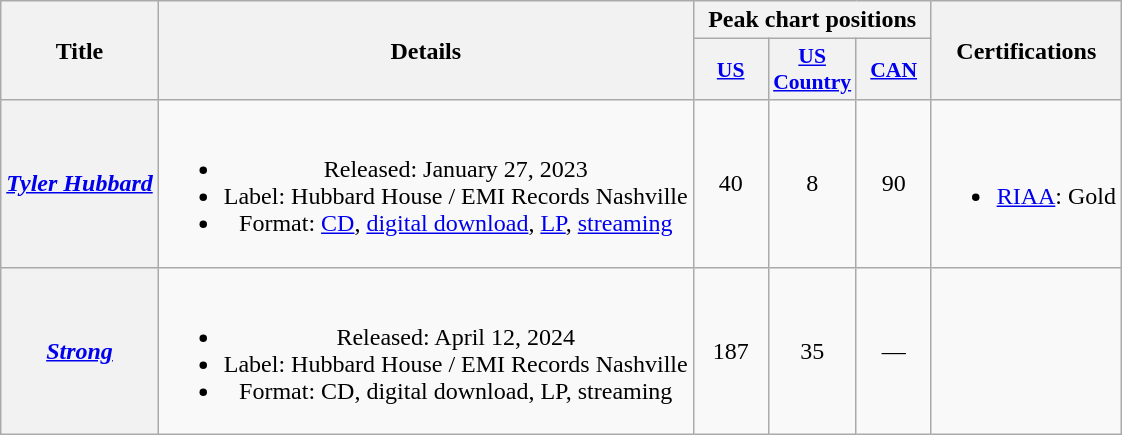<table class="wikitable plainrowheaders" style="text-align:center">
<tr>
<th scope="col" rowspan="2">Title</th>
<th scope="col" rowspan="2">Details</th>
<th scope="col" colspan="3">Peak chart positions</th>
<th scope="col" rowspan="2">Certifications</th>
</tr>
<tr>
<th scope="col" style="width:3em; font-size:90%"><a href='#'>US</a><br></th>
<th scope="col" style="width:3em; font-size:90%"><a href='#'>US<br>Country</a><br></th>
<th scope="col" style="width:3em; font-size:90%"><a href='#'>CAN</a><br></th>
</tr>
<tr>
<th scope="row"><em><a href='#'>Tyler Hubbard</a></em></th>
<td><br><ul><li>Released: January 27, 2023</li><li>Label: Hubbard House / EMI Records Nashville</li><li>Format: <a href='#'>CD</a>, <a href='#'>digital download</a>, <a href='#'>LP</a>, <a href='#'>streaming</a></li></ul></td>
<td>40</td>
<td>8</td>
<td>90</td>
<td><br><ul><li><a href='#'>RIAA</a>: Gold</li></ul></td>
</tr>
<tr>
<th scope="row"><em><a href='#'>Strong</a></em></th>
<td><br><ul><li>Released: April 12, 2024</li><li>Label: Hubbard House / EMI Records Nashville</li><li>Format: CD, digital download, LP, streaming</li></ul></td>
<td>187</td>
<td>35</td>
<td>—</td>
<td></td>
</tr>
</table>
